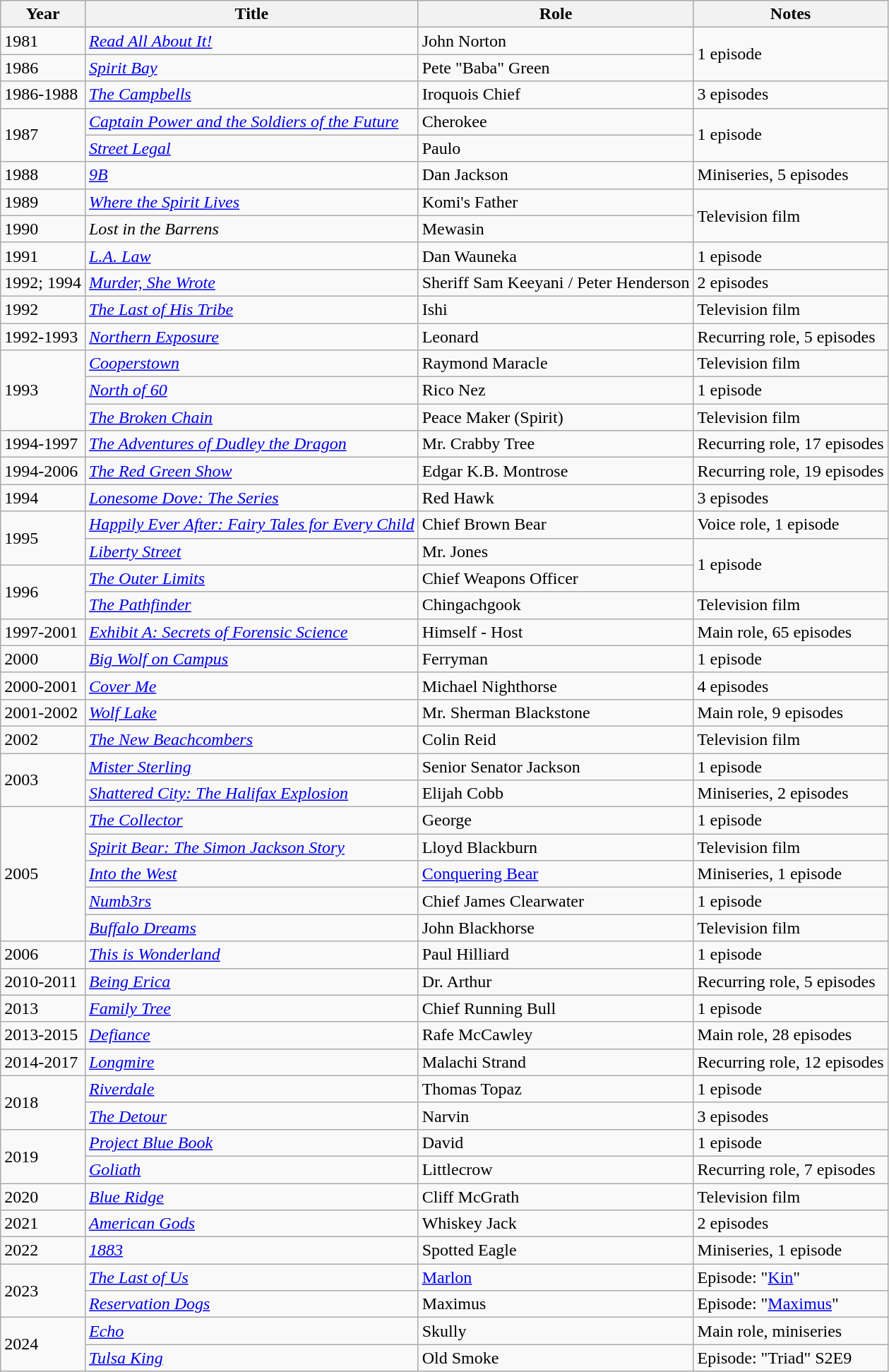<table class="wikitable sortable">
<tr>
<th>Year</th>
<th>Title</th>
<th>Role</th>
<th class="unsortable">Notes</th>
</tr>
<tr>
<td>1981</td>
<td><em><a href='#'>Read All About It!</a></em></td>
<td>John Norton</td>
<td rowspan="2">1 episode</td>
</tr>
<tr>
<td>1986</td>
<td><em><a href='#'>Spirit Bay</a></em></td>
<td>Pete "Baba" Green</td>
</tr>
<tr>
<td>1986-1988</td>
<td data-sort-value="Campbells, The"><em><a href='#'>The Campbells</a></em></td>
<td>Iroquois Chief</td>
<td>3 episodes</td>
</tr>
<tr>
<td rowspan="2">1987</td>
<td><em><a href='#'>Captain Power and the Soldiers of the Future</a></em></td>
<td>Cherokee</td>
<td rowspan="2">1 episode</td>
</tr>
<tr>
<td><em><a href='#'>Street Legal</a></em></td>
<td>Paulo</td>
</tr>
<tr>
<td>1988</td>
<td><em><a href='#'>9B</a></em></td>
<td>Dan Jackson</td>
<td>Miniseries, 5 episodes</td>
</tr>
<tr>
<td>1989</td>
<td><em><a href='#'>Where the Spirit Lives</a></em></td>
<td>Komi's Father</td>
<td rowspan="2">Television film</td>
</tr>
<tr>
<td>1990</td>
<td><em>Lost in the Barrens</em></td>
<td>Mewasin</td>
</tr>
<tr>
<td>1991</td>
<td><em><a href='#'>L.A. Law</a></em></td>
<td>Dan Wauneka</td>
<td>1 episode</td>
</tr>
<tr>
<td>1992; 1994</td>
<td><em><a href='#'>Murder, She Wrote</a></em></td>
<td>Sheriff Sam Keeyani / Peter Henderson</td>
<td>2 episodes</td>
</tr>
<tr>
<td>1992</td>
<td data-sort-value="Last of His Tribe, The"><em><a href='#'>The Last of His Tribe</a></em></td>
<td>Ishi</td>
<td>Television film</td>
</tr>
<tr>
<td>1992-1993</td>
<td><em><a href='#'>Northern Exposure</a></em></td>
<td>Leonard</td>
<td>Recurring role, 5 episodes</td>
</tr>
<tr>
<td rowspan="3">1993</td>
<td><em><a href='#'>Cooperstown</a></em></td>
<td>Raymond Maracle</td>
<td>Television film</td>
</tr>
<tr>
<td><em><a href='#'>North of 60</a></em></td>
<td>Rico Nez</td>
<td>1 episode</td>
</tr>
<tr>
<td data-sort-value="Broken Chain, The"><em><a href='#'>The Broken Chain</a></em></td>
<td>Peace Maker (Spirit)</td>
<td>Television film</td>
</tr>
<tr>
<td>1994-1997</td>
<td data-sort-value="Adventures of Dudley the Dragon, The"><em><a href='#'>The Adventures of Dudley the Dragon</a></em></td>
<td>Mr. Crabby Tree</td>
<td>Recurring role, 17 episodes</td>
</tr>
<tr>
<td>1994-2006</td>
<td data-sort-value="Red Green Show, The"><em><a href='#'>The Red Green Show</a></em></td>
<td>Edgar K.B. Montrose</td>
<td>Recurring role, 19 episodes</td>
</tr>
<tr>
<td>1994</td>
<td><em><a href='#'>Lonesome Dove: The Series</a></em></td>
<td>Red Hawk</td>
<td>3 episodes</td>
</tr>
<tr>
<td rowspan="2">1995</td>
<td><em><a href='#'>Happily Ever After: Fairy Tales for Every Child</a></em></td>
<td>Chief Brown Bear</td>
<td>Voice role, 1 episode</td>
</tr>
<tr>
<td data-sort-value="Liberty Street"><em><a href='#'>Liberty Street</a></em></td>
<td>Mr. Jones</td>
<td rowspan="2">1 episode</td>
</tr>
<tr>
<td rowspan="2">1996</td>
<td data-sort-value="Outer Limits, The"><em><a href='#'>The Outer Limits</a></em></td>
<td>Chief Weapons Officer</td>
</tr>
<tr>
<td data-sort-value="Pathfinder, The"><em><a href='#'>The Pathfinder</a></em></td>
<td>Chingachgook</td>
<td>Television film</td>
</tr>
<tr>
<td>1997-2001</td>
<td><em><a href='#'>Exhibit A: Secrets of Forensic Science</a></em></td>
<td>Himself - Host</td>
<td>Main role, 65 episodes</td>
</tr>
<tr>
<td>2000</td>
<td><em><a href='#'>Big Wolf on Campus</a></em></td>
<td>Ferryman</td>
<td>1 episode</td>
</tr>
<tr>
<td>2000-2001</td>
<td><em><a href='#'>Cover Me</a></em></td>
<td>Michael Nighthorse</td>
<td>4 episodes</td>
</tr>
<tr>
<td>2001-2002</td>
<td><em><a href='#'>Wolf Lake</a></em></td>
<td>Mr. Sherman Blackstone</td>
<td>Main role, 9 episodes</td>
</tr>
<tr>
<td>2002</td>
<td data-sort-value="New Beachcombers, The"><em><a href='#'>The New Beachcombers</a></em></td>
<td>Colin Reid</td>
<td>Television film</td>
</tr>
<tr>
<td rowspan="2">2003</td>
<td><em><a href='#'>Mister Sterling</a></em></td>
<td>Senior Senator Jackson</td>
<td>1 episode</td>
</tr>
<tr>
<td><em><a href='#'>Shattered City: The Halifax Explosion</a></em></td>
<td>Elijah Cobb</td>
<td>Miniseries, 2 episodes</td>
</tr>
<tr>
<td rowspan="5">2005</td>
<td data-sort-value="Collector, The"><em><a href='#'>The Collector</a></em></td>
<td>George</td>
<td>1 episode</td>
</tr>
<tr>
<td><em><a href='#'>Spirit Bear: The Simon Jackson Story</a></em></td>
<td>Lloyd Blackburn</td>
<td>Television film</td>
</tr>
<tr>
<td><em><a href='#'>Into the West</a></em></td>
<td><a href='#'>Conquering Bear</a></td>
<td>Miniseries, 1 episode</td>
</tr>
<tr>
<td><em><a href='#'>Numb3rs</a></em></td>
<td>Chief James Clearwater</td>
<td>1 episode</td>
</tr>
<tr>
<td><em><a href='#'>Buffalo Dreams</a></em></td>
<td>John Blackhorse</td>
<td>Television film</td>
</tr>
<tr>
<td>2006</td>
<td><em><a href='#'>This is Wonderland</a></em></td>
<td>Paul Hilliard</td>
<td>1 episode</td>
</tr>
<tr>
<td>2010-2011</td>
<td><em><a href='#'>Being Erica</a></em></td>
<td>Dr. Arthur</td>
<td>Recurring role, 5 episodes</td>
</tr>
<tr>
<td>2013</td>
<td><em><a href='#'>Family Tree</a></em></td>
<td>Chief Running Bull</td>
<td>1 episode</td>
</tr>
<tr>
<td>2013-2015</td>
<td><em><a href='#'>Defiance</a></em></td>
<td>Rafe McCawley</td>
<td>Main role, 28 episodes</td>
</tr>
<tr>
<td>2014-2017</td>
<td><em><a href='#'>Longmire</a></em></td>
<td>Malachi Strand</td>
<td>Recurring role, 12 episodes</td>
</tr>
<tr>
<td rowspan="2">2018</td>
<td><em><a href='#'>Riverdale</a></em></td>
<td>Thomas Topaz</td>
<td>1 episode</td>
</tr>
<tr>
<td data-sort-value="Detour, The"><em><a href='#'>The Detour</a></em></td>
<td>Narvin</td>
<td>3 episodes</td>
</tr>
<tr>
<td rowspan="2">2019</td>
<td><em><a href='#'>Project Blue Book</a></em></td>
<td>David</td>
<td>1 episode</td>
</tr>
<tr>
<td><em><a href='#'>Goliath</a></em></td>
<td>Littlecrow</td>
<td>Recurring role, 7 episodes</td>
</tr>
<tr>
<td>2020</td>
<td><em><a href='#'>Blue Ridge</a></em></td>
<td>Cliff McGrath</td>
<td>Television film</td>
</tr>
<tr>
<td>2021</td>
<td><em><a href='#'>American Gods</a></em></td>
<td>Whiskey Jack</td>
<td>2 episodes</td>
</tr>
<tr>
<td>2022</td>
<td><em><a href='#'>1883</a></em></td>
<td>Spotted Eagle</td>
<td>Miniseries, 1 episode</td>
</tr>
<tr>
<td rowspan="2">2023</td>
<td data-sort-value="Last of Us, The"><em><a href='#'>The Last of Us</a></em></td>
<td><a href='#'>Marlon</a></td>
<td>Episode: "<a href='#'>Kin</a>"</td>
</tr>
<tr>
<td><em><a href='#'>Reservation Dogs</a></em></td>
<td>Maximus</td>
<td>Episode: "<a href='#'>Maximus</a>"</td>
</tr>
<tr>
<td rowspan="2">2024</td>
<td><em><a href='#'>Echo</a></em></td>
<td>Skully</td>
<td>Main role, miniseries</td>
</tr>
<tr>
<td><em><a href='#'>Tulsa King</a></em></td>
<td>Old Smoke</td>
<td>Episode: "Triad" S2E9</td>
</tr>
</table>
